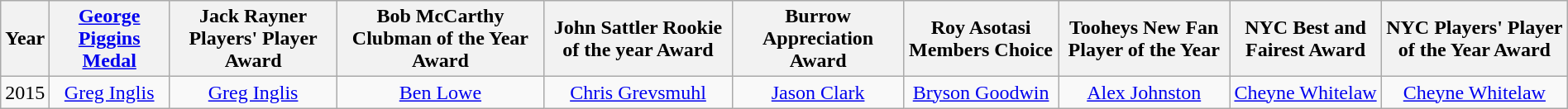<table class="wikitable" style="text-align:center; width:100%;">
<tr>
<th>Year</th>
<th><a href='#'>George Piggins Medal</a></th>
<th>Jack Rayner Players' Player Award</th>
<th>Bob McCarthy Clubman of the Year Award</th>
<th>John Sattler Rookie of the year Award</th>
<th>Burrow Appreciation Award</th>
<th>Roy Asotasi Members Choice</th>
<th>Tooheys New Fan Player of the Year</th>
<th>NYC Best and Fairest Award</th>
<th>NYC Players' Player of the Year Award</th>
</tr>
<tr>
<td>2015</td>
<td><a href='#'>Greg Inglis</a></td>
<td><a href='#'>Greg Inglis</a></td>
<td><a href='#'>Ben Lowe</a></td>
<td><a href='#'>Chris Grevsmuhl</a></td>
<td><a href='#'>Jason Clark</a></td>
<td><a href='#'>Bryson Goodwin</a></td>
<td><a href='#'>Alex Johnston</a></td>
<td><a href='#'>Cheyne Whitelaw</a></td>
<td><a href='#'>Cheyne Whitelaw</a></td>
</tr>
</table>
